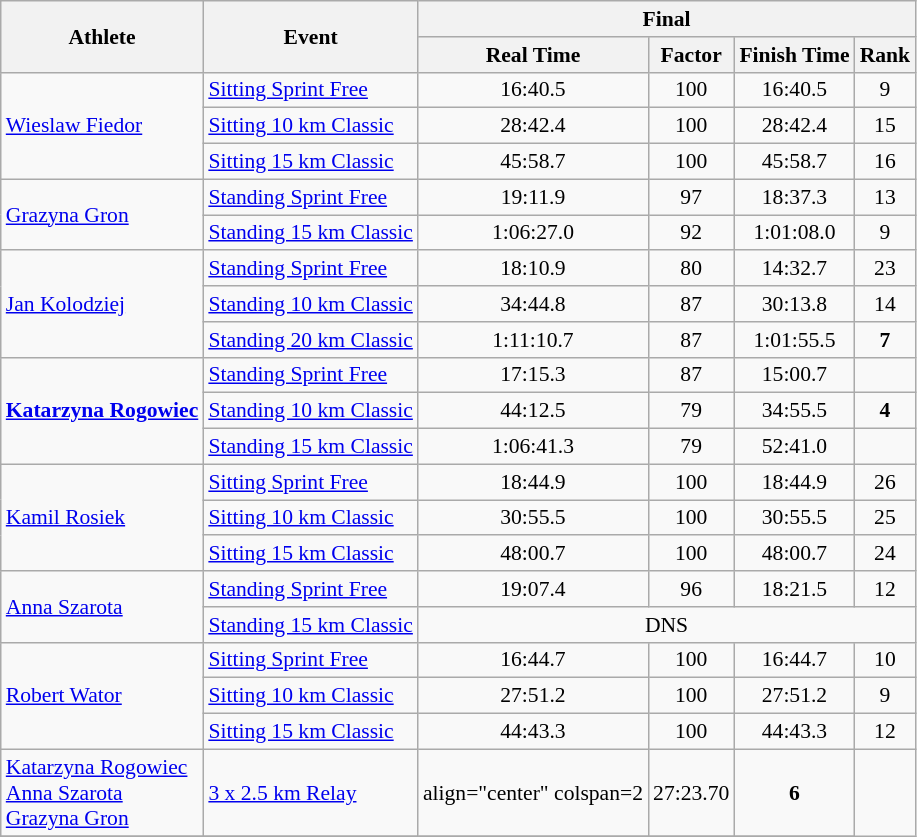<table class="wikitable" style="font-size:90%">
<tr>
<th rowspan="2">Athlete</th>
<th rowspan="2">Event</th>
<th colspan="4">Final</th>
</tr>
<tr>
<th>Real Time</th>
<th>Factor</th>
<th>Finish Time</th>
<th>Rank</th>
</tr>
<tr>
<td rowspan=3><a href='#'>Wieslaw Fiedor</a></td>
<td rowspan=1><a href='#'>Sitting Sprint Free</a></td>
<td align="center">16:40.5</td>
<td align="center">100</td>
<td align="center">16:40.5</td>
<td align="center">9</td>
</tr>
<tr>
<td rowspan=1><a href='#'>Sitting 10 km Classic</a></td>
<td align="center">28:42.4</td>
<td align="center">100</td>
<td align="center">28:42.4</td>
<td align="center">15</td>
</tr>
<tr>
<td rowspan=1><a href='#'>Sitting 15 km Classic</a></td>
<td align="center">45:58.7</td>
<td align="center">100</td>
<td align="center">45:58.7</td>
<td align="center">16</td>
</tr>
<tr>
<td rowspan=2><a href='#'>Grazyna Gron</a></td>
<td rowspan=1><a href='#'>Standing Sprint Free</a></td>
<td align="center">19:11.9</td>
<td align="center">97</td>
<td align="center">18:37.3</td>
<td align="center">13</td>
</tr>
<tr>
<td rowspan=1><a href='#'>Standing 15 km Classic</a></td>
<td align="center">1:06:27.0</td>
<td align="center">92</td>
<td align="center">1:01:08.0</td>
<td align="center">9</td>
</tr>
<tr>
<td rowspan=3><a href='#'>Jan Kolodziej</a></td>
<td rowspan=1><a href='#'>Standing Sprint Free</a></td>
<td align="center">18:10.9</td>
<td align="center">80</td>
<td align="center">14:32.7</td>
<td align="center">23</td>
</tr>
<tr>
<td rowspan=1><a href='#'>Standing 10 km Classic</a></td>
<td align="center">34:44.8</td>
<td align="center">87</td>
<td align="center">30:13.8</td>
<td align="center">14</td>
</tr>
<tr>
<td rowspan=1><a href='#'>Standing 20 km Classic</a></td>
<td align="center">1:11:10.7</td>
<td align="center">87</td>
<td align="center">1:01:55.5</td>
<td align="center"><strong>7</strong></td>
</tr>
<tr>
<td rowspan=3><strong><a href='#'>Katarzyna Rogowiec</a></strong></td>
<td rowspan=1><a href='#'>Standing Sprint Free</a></td>
<td align="center">17:15.3</td>
<td align="center">87</td>
<td align="center">15:00.7</td>
<td align="center"></td>
</tr>
<tr>
<td rowspan=1><a href='#'>Standing 10 km Classic</a></td>
<td align="center">44:12.5</td>
<td align="center">79</td>
<td align="center">34:55.5</td>
<td align="center"><strong>4</strong></td>
</tr>
<tr>
<td rowspan=1><a href='#'>Standing 15 km Classic</a></td>
<td align="center">1:06:41.3</td>
<td align="center">79</td>
<td align="center">52:41.0</td>
<td align="center"></td>
</tr>
<tr>
<td rowspan=3><a href='#'>Kamil Rosiek</a></td>
<td rowspan=1><a href='#'>Sitting Sprint Free</a></td>
<td align="center">18:44.9</td>
<td align="center">100</td>
<td align="center">18:44.9</td>
<td align="center">26</td>
</tr>
<tr>
<td rowspan=1><a href='#'>Sitting 10 km Classic</a></td>
<td align="center">30:55.5</td>
<td align="center">100</td>
<td align="center">30:55.5</td>
<td align="center">25</td>
</tr>
<tr>
<td rowspan=1><a href='#'>Sitting 15 km Classic</a></td>
<td align="center">48:00.7</td>
<td align="center">100</td>
<td align="center">48:00.7</td>
<td align="center">24</td>
</tr>
<tr>
<td rowspan=2><a href='#'>Anna Szarota</a></td>
<td rowspan=1><a href='#'>Standing Sprint Free</a></td>
<td align="center">19:07.4</td>
<td align="center">96</td>
<td align="center">18:21.5</td>
<td align="center">12</td>
</tr>
<tr>
<td rowspan=1><a href='#'>Standing 15 km Classic</a></td>
<td align="center" colspan=4>DNS</td>
</tr>
<tr>
<td rowspan=3><a href='#'>Robert Wator</a></td>
<td rowspan=1><a href='#'>Sitting Sprint Free</a></td>
<td align="center">16:44.7</td>
<td align="center">100</td>
<td align="center">16:44.7</td>
<td align="center">10</td>
</tr>
<tr>
<td rowspan=1><a href='#'>Sitting 10 km Classic</a></td>
<td align="center">27:51.2</td>
<td align="center">100</td>
<td align="center">27:51.2</td>
<td align="center">9</td>
</tr>
<tr>
<td rowspan=1><a href='#'>Sitting 15 km Classic</a></td>
<td align="center">44:43.3</td>
<td align="center">100</td>
<td align="center">44:43.3</td>
<td align="center">12</td>
</tr>
<tr>
<td rowspan=1><a href='#'>Katarzyna Rogowiec</a><br><a href='#'>Anna Szarota</a><br><a href='#'>Grazyna Gron</a></td>
<td rowspan=1><a href='#'>3 x 2.5 km Relay</a></td>
<td>align="center" colspan=2 </td>
<td align="center">27:23.70</td>
<td align="center"><strong>6</strong></td>
</tr>
<tr>
</tr>
</table>
